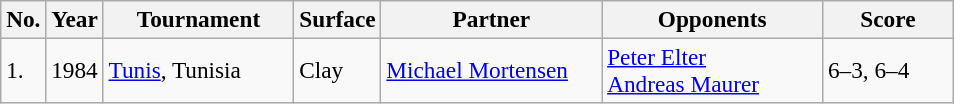<table class="sortable wikitable" style=font-size:97%>
<tr>
<th>No.</th>
<th style="width:30px">Year</th>
<th style="width:120px">Tournament</th>
<th style="width:50px">Surface</th>
<th style="width:140px">Partner</th>
<th style="width:140px">Opponents</th>
<th style="width:80px" class="unsortable">Score</th>
</tr>
<tr>
<td>1.</td>
<td>1984</td>
<td><a href='#'>Tunis</a>, Tunisia</td>
<td>Clay</td>
<td> <a href='#'>Michael Mortensen</a></td>
<td> <a href='#'>Peter Elter</a><br> <a href='#'>Andreas Maurer</a></td>
<td>6–3, 6–4</td>
</tr>
</table>
